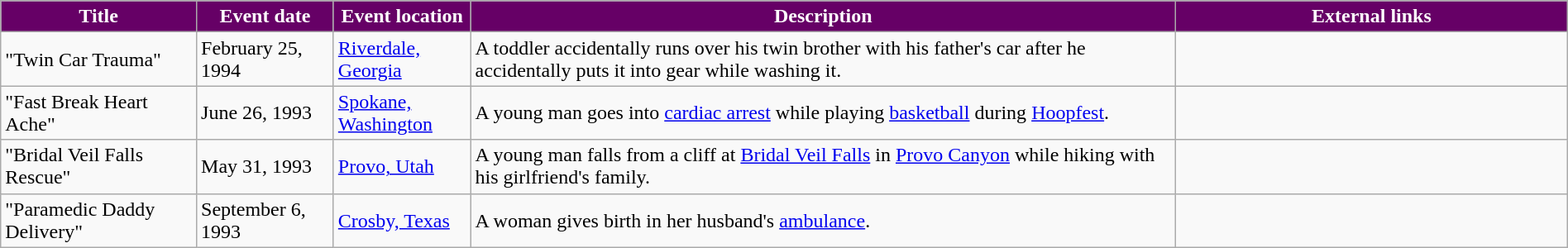<table class="wikitable" style="width: 100%;">
<tr>
<th style="background: #660066; color: #FFFFFF; width: 10%;">Title</th>
<th style="background: #660066; color: #FFFFFF; width: 7%;">Event date</th>
<th style="background: #660066; color: #FFFFFF; width: 7%;">Event location</th>
<th style="background: #660066; color: #FFFFFF; width: 36%;">Description</th>
<th style="background: #660066; color: #FFFFFF; width: 20%;">External links</th>
</tr>
<tr>
<td>"Twin Car Trauma"</td>
<td>February 25, 1994</td>
<td><a href='#'>Riverdale, Georgia</a></td>
<td>A toddler accidentally runs over his twin brother with his father's car after he accidentally puts it into gear while washing it.</td>
<td></td>
</tr>
<tr>
<td>"Fast Break Heart Ache"</td>
<td>June 26, 1993</td>
<td><a href='#'>Spokane, Washington</a></td>
<td>A young man goes into <a href='#'>cardiac arrest</a> while playing <a href='#'>basketball</a> during <a href='#'>Hoopfest</a>.</td>
<td></td>
</tr>
<tr>
<td>"Bridal Veil Falls Rescue"</td>
<td>May 31, 1993</td>
<td><a href='#'>Provo, Utah</a></td>
<td>A young man falls from a cliff at <a href='#'>Bridal Veil Falls</a> in <a href='#'>Provo Canyon</a> while hiking with his girlfriend's family.</td>
<td class="mw-collapsible mw-collapsed" data-expandtext="Show" data-collapsetext="Hide" style="float: left; border: none;"><br></td>
</tr>
<tr>
<td>"Paramedic Daddy Delivery"</td>
<td>September 6, 1993</td>
<td><a href='#'>Crosby, Texas</a></td>
<td>A woman gives birth in her husband's <a href='#'>ambulance</a>.</td>
<td></td>
</tr>
</table>
